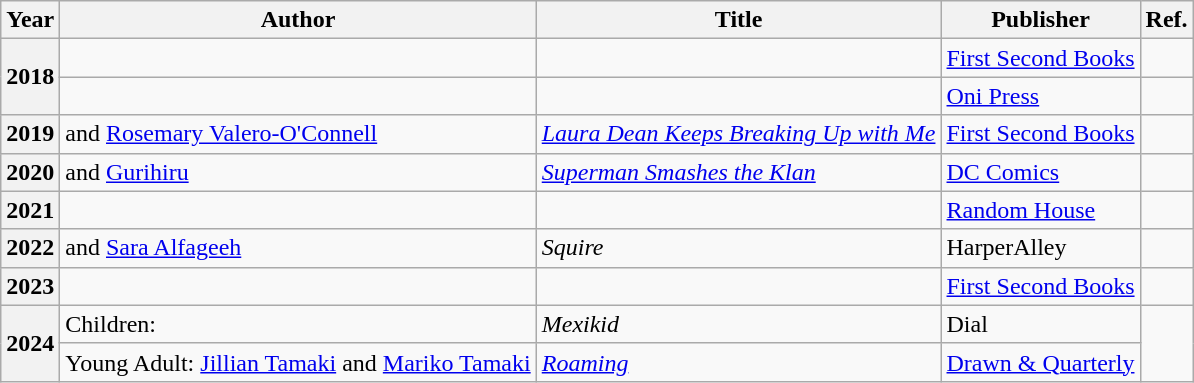<table class="wikitable sortable mw-collapsible">
<tr>
<th>Year</th>
<th>Author</th>
<th>Title</th>
<th>Publisher</th>
<th>Ref.</th>
</tr>
<tr>
<th rowspan="2">2018</th>
<td></td>
<td><em></em></td>
<td><a href='#'>First Second Books</a></td>
<td></td>
</tr>
<tr>
<td></td>
<td><em></em></td>
<td><a href='#'>Oni Press</a></td>
<td></td>
</tr>
<tr>
<th>2019</th>
<td> and <a href='#'>Rosemary Valero-O'Connell</a></td>
<td><em><a href='#'>Laura Dean Keeps Breaking Up with Me</a></em></td>
<td><a href='#'>First Second Books</a></td>
<td></td>
</tr>
<tr>
<th>2020</th>
<td> and <a href='#'>Gurihiru</a></td>
<td><em><a href='#'>Superman Smashes the Klan</a></em></td>
<td><a href='#'>DC Comics</a></td>
<td></td>
</tr>
<tr>
<th>2021</th>
<td></td>
<td><em></em></td>
<td><a href='#'>Random House</a></td>
<td></td>
</tr>
<tr>
<th>2022</th>
<td> and <a href='#'>Sara Alfageeh</a></td>
<td><em>Squire</em></td>
<td>HarperAlley</td>
<td></td>
</tr>
<tr>
<th>2023</th>
<td></td>
<td><em></em></td>
<td><a href='#'>First Second Books</a></td>
<td></td>
</tr>
<tr>
<th rowspan="2">2024</th>
<td>Children: </td>
<td><em>Mexikid</em></td>
<td>Dial</td>
<td rowspan="2"></td>
</tr>
<tr>
<td>Young Adult: <a href='#'>Jillian Tamaki</a> and <a href='#'>Mariko Tamaki</a></td>
<td><em><a href='#'>Roaming</a></em></td>
<td><a href='#'>Drawn & Quarterly</a></td>
</tr>
</table>
